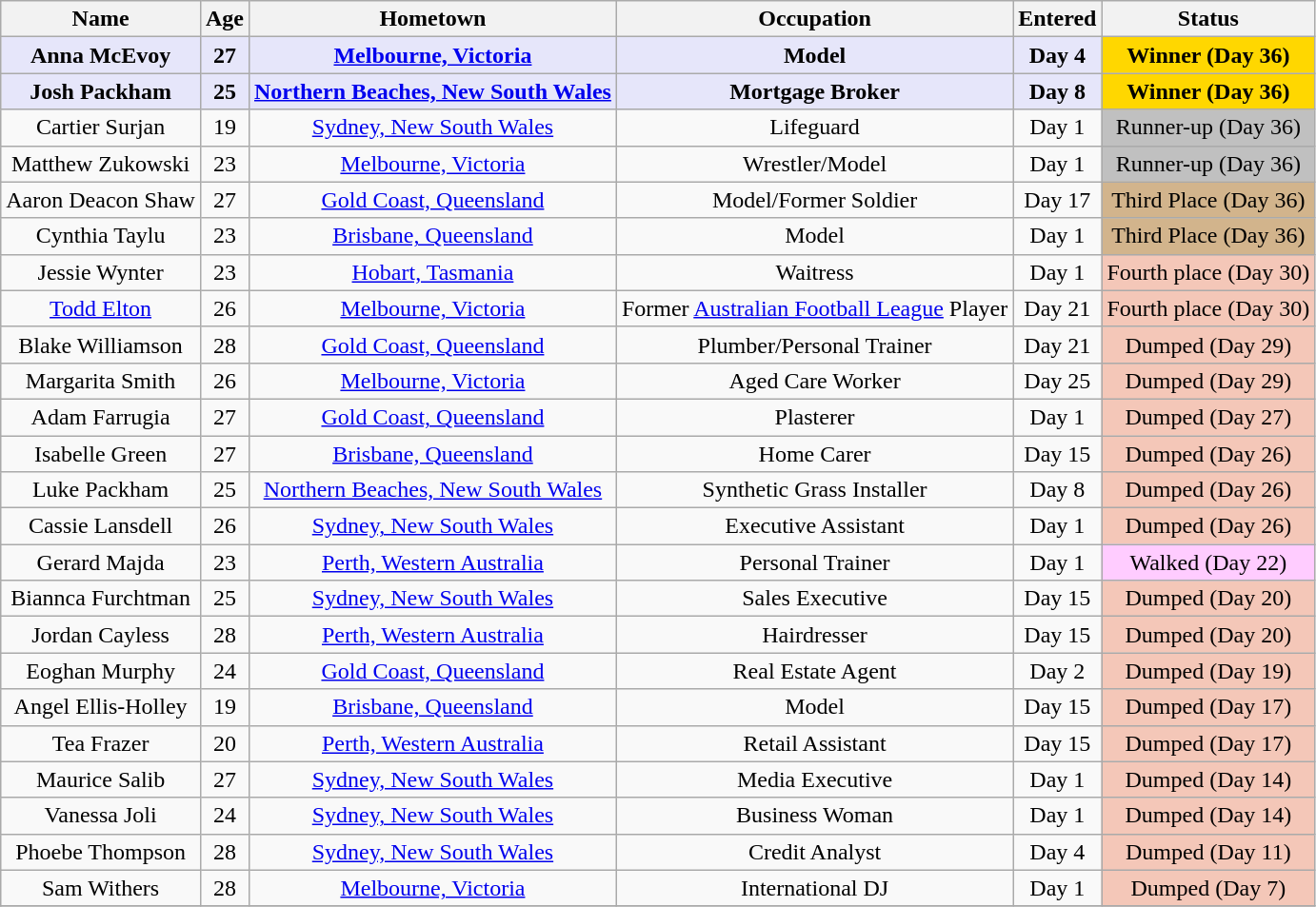<table class="wikitable sortable" style="text-align:center">
<tr>
<th>Name</th>
<th>Age</th>
<th>Hometown</th>
<th>Occupation</th>
<th>Entered</th>
<th>Status</th>
</tr>
<tr>
<td style="background:lavender;"><strong>Anna McEvoy</strong></td>
<td style="background:lavender;"><strong>27</strong></td>
<td style="background:lavender;"><strong><a href='#'>Melbourne, Victoria</a></strong></td>
<td style="background:lavender;"><strong>Model</strong></td>
<td style="background:lavender;"><strong>Day 4</strong></td>
<td style="background:gold;"><strong>Winner (Day 36)</strong></td>
</tr>
<tr>
<td style="background:lavender;"><strong>Josh Packham</strong></td>
<td style="background:lavender;"><strong>25</strong></td>
<td style="background:lavender;"><strong><a href='#'>Northern Beaches, New South Wales</a></strong></td>
<td style="background:lavender;"><strong>Mortgage Broker</strong></td>
<td style="background:lavender;"><strong>Day 8</strong></td>
<td style="background:gold;"><strong>Winner (Day 36)</strong></td>
</tr>
<tr>
<td>Cartier Surjan</td>
<td>19</td>
<td><a href='#'>Sydney, New South Wales</a></td>
<td>Lifeguard</td>
<td>Day 1</td>
<td style="background:silver;">Runner-up (Day 36)</td>
</tr>
<tr>
<td>Matthew Zukowski</td>
<td>23</td>
<td><a href='#'>Melbourne, Victoria</a></td>
<td>Wrestler/Model</td>
<td>Day 1</td>
<td style="background:silver;">Runner-up (Day 36)</td>
</tr>
<tr>
<td>Aaron Deacon Shaw</td>
<td>27</td>
<td><a href='#'>Gold Coast, Queensland</a></td>
<td>Model/Former Soldier</td>
<td>Day 17</td>
<td style="background:tan;">Third Place (Day 36)</td>
</tr>
<tr>
<td>Cynthia Taylu</td>
<td>23</td>
<td><a href='#'>Brisbane, Queensland</a></td>
<td>Model</td>
<td>Day 1</td>
<td style="background:tan;">Third Place (Day 36)</td>
</tr>
<tr>
<td>Jessie Wynter</td>
<td>23</td>
<td><a href='#'>Hobart, Tasmania</a></td>
<td>Waitress</td>
<td>Day 1</td>
<td style="background:#f4c7b8;">Fourth place (Day 30)</td>
</tr>
<tr>
<td><a href='#'>Todd Elton</a></td>
<td>26</td>
<td><a href='#'>Melbourne, Victoria</a></td>
<td>Former <a href='#'>Australian Football League</a> Player</td>
<td>Day 21</td>
<td style="background:#f4c7b8;">Fourth place (Day 30)</td>
</tr>
<tr>
<td>Blake Williamson</td>
<td>28</td>
<td><a href='#'>Gold Coast, Queensland</a></td>
<td>Plumber/Personal Trainer</td>
<td>Day 21</td>
<td style="background:#f4c7b8;">Dumped (Day 29)</td>
</tr>
<tr>
<td>Margarita Smith</td>
<td>26</td>
<td><a href='#'>Melbourne, Victoria</a></td>
<td>Aged Care Worker</td>
<td>Day 25</td>
<td style="background:#f4c7b8;">Dumped (Day 29)</td>
</tr>
<tr>
<td>Adam Farrugia</td>
<td>27</td>
<td><a href='#'>Gold Coast, Queensland</a></td>
<td>Plasterer</td>
<td>Day 1</td>
<td style="background:#f4c7b8;">Dumped (Day 27)</td>
</tr>
<tr>
<td>Isabelle Green</td>
<td>27</td>
<td><a href='#'>Brisbane, Queensland</a></td>
<td>Home Carer</td>
<td>Day 15</td>
<td style="background:#f4c7b8;">Dumped (Day 26)</td>
</tr>
<tr>
<td>Luke Packham</td>
<td>25</td>
<td><a href='#'>Northern Beaches, New South Wales</a></td>
<td>Synthetic Grass Installer</td>
<td>Day 8</td>
<td style="background:#f4c7b8;">Dumped (Day 26)</td>
</tr>
<tr>
<td>Cassie Lansdell</td>
<td>26</td>
<td><a href='#'>Sydney, New South Wales</a></td>
<td>Executive Assistant</td>
<td>Day 1</td>
<td style="background:#f4c7b8;">Dumped (Day 26)</td>
</tr>
<tr>
<td>Gerard Majda</td>
<td>23</td>
<td><a href='#'>Perth, Western Australia</a></td>
<td>Personal Trainer</td>
<td>Day 1</td>
<td style="background:#fcf;">Walked (Day 22)</td>
</tr>
<tr>
<td>Biannca Furchtman</td>
<td>25</td>
<td><a href='#'>Sydney, New South Wales</a></td>
<td>Sales Executive</td>
<td>Day 15</td>
<td style="background:#f4c7b8;">Dumped (Day 20)</td>
</tr>
<tr>
<td>Jordan Cayless</td>
<td>28</td>
<td><a href='#'>Perth, Western Australia</a></td>
<td>Hairdresser</td>
<td>Day 15</td>
<td style="background:#f4c7b8;">Dumped (Day 20)</td>
</tr>
<tr>
<td>Eoghan Murphy</td>
<td>24</td>
<td><a href='#'>Gold Coast, Queensland</a></td>
<td>Real Estate Agent</td>
<td>Day 2</td>
<td style="background:#f4c7b8;">Dumped (Day 19)</td>
</tr>
<tr>
<td>Angel Ellis-Holley</td>
<td>19</td>
<td><a href='#'>Brisbane, Queensland</a></td>
<td>Model</td>
<td>Day 15</td>
<td style="background:#f4c7b8; ">Dumped (Day 17)</td>
</tr>
<tr>
<td>Tea Frazer</td>
<td>20</td>
<td><a href='#'>Perth, Western Australia</a></td>
<td>Retail Assistant</td>
<td>Day 15</td>
<td style="background:#f4c7b8;">Dumped (Day 17)</td>
</tr>
<tr>
<td>Maurice Salib</td>
<td>27</td>
<td><a href='#'>Sydney, New South Wales</a></td>
<td>Media Executive</td>
<td>Day 1</td>
<td style="background:#f4c7b8;">Dumped (Day 14)</td>
</tr>
<tr>
<td>Vanessa Joli</td>
<td>24</td>
<td><a href='#'>Sydney, New South Wales</a></td>
<td>Business Woman</td>
<td>Day 1</td>
<td style="background:#f4c7b8;">Dumped (Day 14)</td>
</tr>
<tr>
<td>Phoebe Thompson</td>
<td>28</td>
<td><a href='#'>Sydney, New South Wales</a></td>
<td>Credit Analyst</td>
<td>Day 4</td>
<td style="background:#f4c7b8;">Dumped (Day 11)</td>
</tr>
<tr>
<td>Sam Withers</td>
<td>28</td>
<td><a href='#'>Melbourne, Victoria</a></td>
<td>International DJ</td>
<td>Day 1</td>
<td style="background:#f4c7b8;">Dumped (Day 7)</td>
</tr>
<tr>
</tr>
</table>
